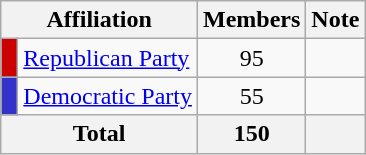<table class="wikitable">
<tr>
<th colspan="2" align="center" valign="bottom">Affiliation</th>
<th valign="bottom">Members</th>
<th valign="bottom">Note</th>
</tr>
<tr>
<td bgcolor="#CC0000"> </td>
<td><a href='#'>Republican Party</a></td>
<td align="center">95</td>
<td></td>
</tr>
<tr>
<td bgcolor="#3333CC"> </td>
<td><a href='#'>Democratic Party</a></td>
<td align="center">55</td>
<td></td>
</tr>
<tr>
<th colspan="2" align="center"><strong>Total</strong></th>
<th align="center"><strong>150</strong></th>
<th></th>
</tr>
</table>
